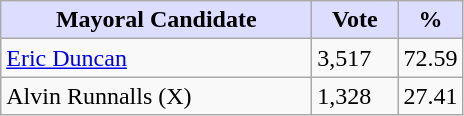<table class="wikitable">
<tr>
<th style="background:#ddf; width:200px;">Mayoral Candidate </th>
<th style="background:#ddf; width:50px;">Vote</th>
<th style="background:#ddf; width:30px;">%</th>
</tr>
<tr>
<td><a href='#'>Eric Duncan</a></td>
<td>3,517</td>
<td>72.59</td>
</tr>
<tr>
<td>Alvin Runnalls (X)</td>
<td>1,328</td>
<td>27.41</td>
</tr>
</table>
